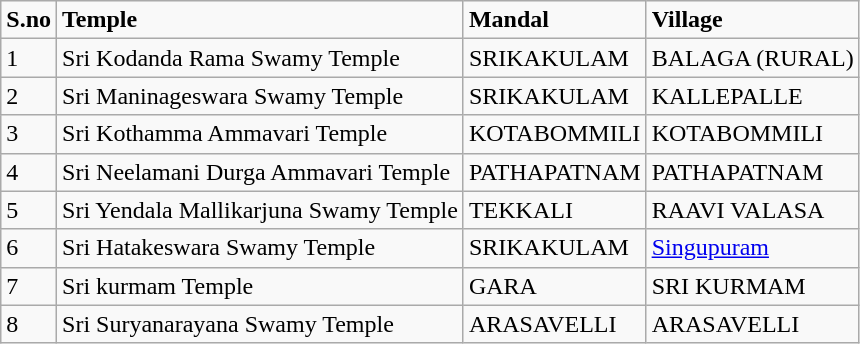<table class="wikitable">
<tr>
<td><strong>S.no</strong></td>
<td><strong>Temple</strong></td>
<td><strong>Mandal</strong></td>
<td><strong>Village</strong></td>
</tr>
<tr>
<td>1</td>
<td>Sri Kodanda Rama Swamy Temple</td>
<td>SRIKAKULAM</td>
<td>BALAGA (RURAL)</td>
</tr>
<tr>
<td>2</td>
<td>Sri Maninageswara Swamy Temple</td>
<td>SRIKAKULAM</td>
<td>KALLEPALLE</td>
</tr>
<tr>
<td>3</td>
<td>Sri Kothamma Ammavari Temple</td>
<td>KOTABOMMILI</td>
<td>KOTABOMMILI</td>
</tr>
<tr>
<td>4</td>
<td>Sri Neelamani Durga Ammavari Temple</td>
<td>PATHAPATNAM</td>
<td>PATHAPATNAM</td>
</tr>
<tr>
<td>5</td>
<td>Sri Yendala Mallikarjuna Swamy Temple</td>
<td>TEKKALI</td>
<td>RAAVI VALASA</td>
</tr>
<tr>
<td>6</td>
<td>Sri Hatakeswara Swamy Temple</td>
<td>SRIKAKULAM</td>
<td><a href='#'>Singupuram</a></td>
</tr>
<tr>
<td>7</td>
<td>Sri kurmam Temple</td>
<td>GARA</td>
<td>SRI KURMAM</td>
</tr>
<tr>
<td>8</td>
<td>Sri Suryanarayana Swamy Temple</td>
<td>ARASAVELLI</td>
<td>ARASAVELLI</td>
</tr>
</table>
